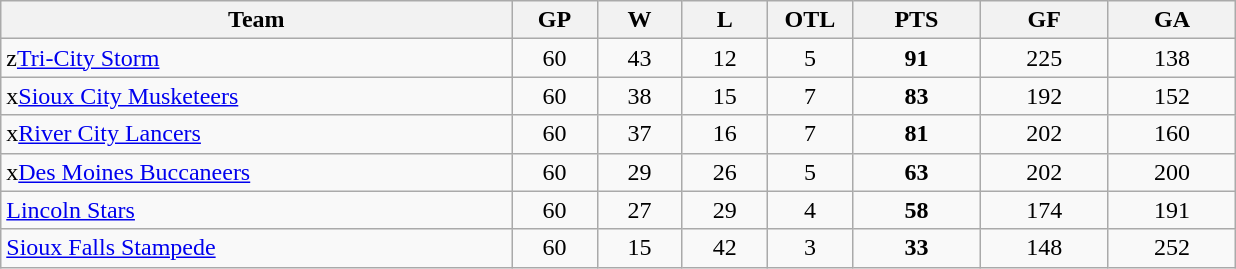<table class="wikitable">
<tr>
<th bgcolor="#DDDDFF" width="30%">Team</th>
<th bgcolor="#DDDDFF" width="5%">GP</th>
<th bgcolor="#DDDDFF" width="5%">W</th>
<th bgcolor="#DDDDFF" width="5%">L</th>
<th bgcolor="#DDDDFF" width="5%">OTL</th>
<th bgcolor="#DDDDFF" width="7.5%">PTS</th>
<th bgcolor="#DDDDFF" width="7.5%">GF</th>
<th bgcolor="#DDDDFF" width="7.5%">GA</th>
</tr>
<tr>
<td>z<a href='#'>Tri-City Storm</a></td>
<td align="center">60</td>
<td align="center">43</td>
<td align="center">12</td>
<td align="center">5</td>
<td align="center"><strong>91</strong></td>
<td align="center">225</td>
<td align="center">138</td>
</tr>
<tr>
<td>x<a href='#'>Sioux City Musketeers</a></td>
<td align="center">60</td>
<td align="center">38</td>
<td align="center">15</td>
<td align="center">7</td>
<td align="center"><strong>83</strong></td>
<td align="center">192</td>
<td align="center">152</td>
</tr>
<tr>
<td>x<a href='#'>River City Lancers</a></td>
<td align="center">60</td>
<td align="center">37</td>
<td align="center">16</td>
<td align="center">7</td>
<td align="center"><strong>81</strong></td>
<td align="center">202</td>
<td align="center">160</td>
</tr>
<tr>
<td>x<a href='#'>Des Moines Buccaneers</a></td>
<td align="center">60</td>
<td align="center">29</td>
<td align="center">26</td>
<td align="center">5</td>
<td align="center"><strong>63</strong></td>
<td align="center">202</td>
<td align="center">200</td>
</tr>
<tr>
<td><a href='#'>Lincoln Stars</a></td>
<td align="center">60</td>
<td align="center">27</td>
<td align="center">29</td>
<td align="center">4</td>
<td align="center"><strong>58</strong></td>
<td align="center">174</td>
<td align="center">191</td>
</tr>
<tr>
<td><a href='#'>Sioux Falls Stampede</a></td>
<td align="center">60</td>
<td align="center">15</td>
<td align="center">42</td>
<td align="center">3</td>
<td align="center"><strong>33</strong></td>
<td align="center">148</td>
<td align="center">252</td>
</tr>
</table>
